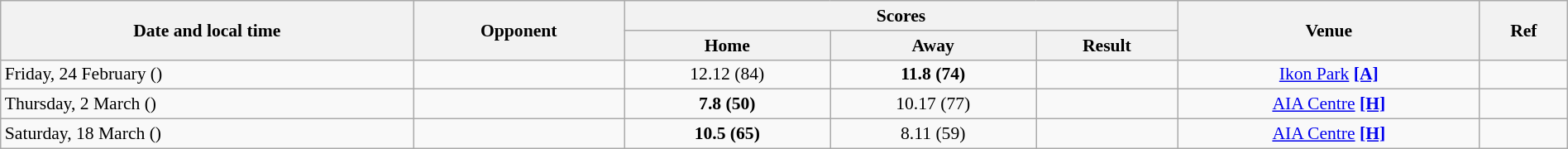<table class="wikitable plainrowheaders" style="font-size:90%; width:100%; text-align:center;">
<tr>
<th scope="col" rowspan=2>Date and local time</th>
<th scope="col" rowspan=2>Opponent</th>
<th scope="col" colspan=3>Scores</th>
<th scope="col" rowspan=2>Venue</th>
<th scope="col" rowspan=2>Ref</th>
</tr>
<tr>
<th scope="col">Home</th>
<th scope="col">Away</th>
<th scope="col">Result</th>
</tr>
<tr>
<td align=left>Friday, 24 February ()</td>
<td align=left></td>
<td>12.12 (84)</td>
<td><strong>11.8 (74)</strong></td>
<td></td>
<td><a href='#'>Ikon Park</a> <a href='#'><strong>[A]</strong></a></td>
<td></td>
</tr>
<tr>
<td align=left>Thursday, 2 March ()</td>
<td align=left></td>
<td><strong>7.8 (50)</strong></td>
<td>10.17 (77)</td>
<td></td>
<td><a href='#'>AIA Centre</a> <a href='#'><strong>[H]</strong></a></td>
<td></td>
</tr>
<tr>
<td align=left>Saturday, 18 March ()</td>
<td align=left></td>
<td><strong>10.5 (65)</strong></td>
<td>8.11 (59)</td>
<td></td>
<td><a href='#'>AIA Centre</a> <a href='#'><strong>[H]</strong></a></td>
<td></td>
</tr>
</table>
